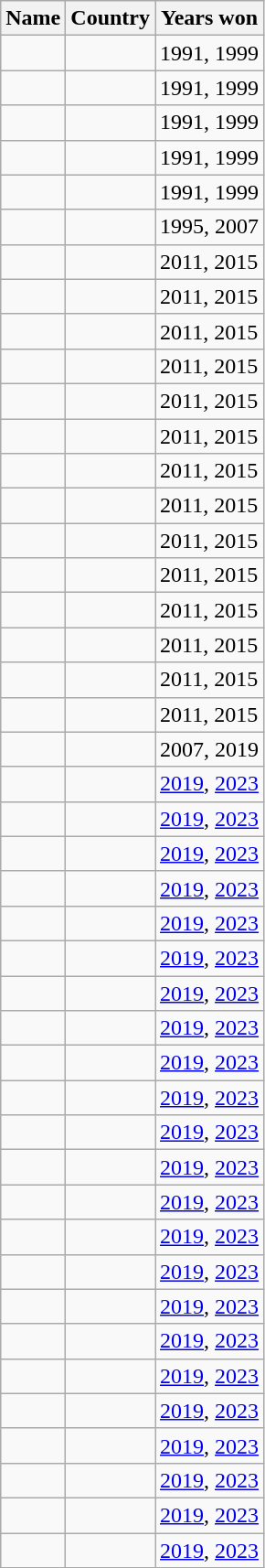<table class="wikitable sortable">
<tr>
<th>Name</th>
<th>Country</th>
<th>Years won</th>
</tr>
<tr>
<td></td>
<td></td>
<td>1991, 1999</td>
</tr>
<tr>
<td></td>
<td></td>
<td>1991, 1999</td>
</tr>
<tr>
<td></td>
<td></td>
<td>1991, 1999</td>
</tr>
<tr>
<td></td>
<td></td>
<td>1991, 1999</td>
</tr>
<tr>
<td></td>
<td></td>
<td>1991, 1999</td>
</tr>
<tr>
<td></td>
<td></td>
<td>1995, 2007</td>
</tr>
<tr>
<td></td>
<td></td>
<td>2011, 2015</td>
</tr>
<tr>
<td></td>
<td></td>
<td>2011, 2015</td>
</tr>
<tr>
<td><em></em></td>
<td></td>
<td>2011, 2015</td>
</tr>
<tr>
<td></td>
<td></td>
<td>2011, 2015</td>
</tr>
<tr>
<td></td>
<td></td>
<td>2011, 2015</td>
</tr>
<tr>
<td></td>
<td></td>
<td>2011, 2015</td>
</tr>
<tr>
<td><em></em></td>
<td></td>
<td>2011, 2015</td>
</tr>
<tr>
<td></td>
<td></td>
<td>2011, 2015</td>
</tr>
<tr>
<td></td>
<td></td>
<td>2011, 2015</td>
</tr>
<tr>
<td></td>
<td></td>
<td>2011, 2015</td>
</tr>
<tr>
<td></td>
<td></td>
<td>2011, 2015</td>
</tr>
<tr>
<td><em></em></td>
<td></td>
<td>2011, 2015</td>
</tr>
<tr>
<td></td>
<td></td>
<td>2011, 2015</td>
</tr>
<tr>
<td></td>
<td></td>
<td>2011, 2015</td>
</tr>
<tr>
<td></td>
<td></td>
<td>2007, 2019</td>
</tr>
<tr>
<td><strong></strong></td>
<td></td>
<td><a href='#'>2019</a>, <a href='#'>2023</a></td>
</tr>
<tr>
<td><strong></strong></td>
<td></td>
<td><a href='#'>2019</a>, <a href='#'>2023</a></td>
</tr>
<tr>
<td><strong></strong></td>
<td></td>
<td><a href='#'>2019</a>, <a href='#'>2023</a></td>
</tr>
<tr>
<td><strong></strong></td>
<td></td>
<td><a href='#'>2019</a>, <a href='#'>2023</a></td>
</tr>
<tr>
<td><strong></strong></td>
<td></td>
<td><a href='#'>2019</a>, <a href='#'>2023</a></td>
</tr>
<tr>
<td><strong></strong></td>
<td></td>
<td><a href='#'>2019</a>, <a href='#'>2023</a></td>
</tr>
<tr>
<td><strong></strong></td>
<td></td>
<td><a href='#'>2019</a>, <a href='#'>2023</a></td>
</tr>
<tr>
<td><strong></strong></td>
<td></td>
<td><a href='#'>2019</a>, <a href='#'>2023</a></td>
</tr>
<tr>
<td><strong></strong></td>
<td></td>
<td><a href='#'>2019</a>, <a href='#'>2023</a></td>
</tr>
<tr>
<td><strong></strong></td>
<td></td>
<td><a href='#'>2019</a>, <a href='#'>2023</a></td>
</tr>
<tr>
<td><strong></strong></td>
<td></td>
<td><a href='#'>2019</a>, <a href='#'>2023</a></td>
</tr>
<tr>
<td><strong></strong></td>
<td></td>
<td><a href='#'>2019</a>, <a href='#'>2023</a></td>
</tr>
<tr>
<td><strong></strong></td>
<td></td>
<td><a href='#'>2019</a>, <a href='#'>2023</a></td>
</tr>
<tr>
<td><strong></strong></td>
<td></td>
<td><a href='#'>2019</a>, <a href='#'>2023</a></td>
</tr>
<tr>
<td><strong></strong></td>
<td></td>
<td><a href='#'>2019</a>, <a href='#'>2023</a></td>
</tr>
<tr>
<td><strong></strong></td>
<td></td>
<td><a href='#'>2019</a>, <a href='#'>2023</a></td>
</tr>
<tr>
<td><strong></strong></td>
<td></td>
<td><a href='#'>2019</a>, <a href='#'>2023</a></td>
</tr>
<tr>
<td><strong></strong></td>
<td></td>
<td><a href='#'>2019</a>, <a href='#'>2023</a></td>
</tr>
<tr>
<td><strong></strong></td>
<td></td>
<td><a href='#'>2019</a>, <a href='#'>2023</a></td>
</tr>
<tr>
<td><strong></strong></td>
<td></td>
<td><a href='#'>2019</a>, <a href='#'>2023</a></td>
</tr>
<tr>
<td><strong></strong></td>
<td></td>
<td><a href='#'>2019</a>, <a href='#'>2023</a></td>
</tr>
<tr>
<td></td>
<td></td>
<td><a href='#'>2019</a>, <a href='#'>2023</a></td>
</tr>
<tr>
<td><strong></strong></td>
<td></td>
<td><a href='#'>2019</a>, <a href='#'>2023</a></td>
</tr>
</table>
